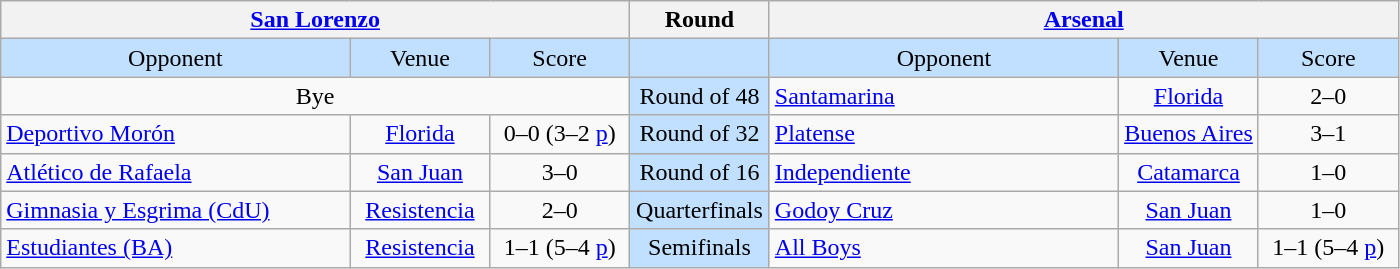<table class="wikitable" style="text-align: center;">
<tr>
<th colspan=3><a href='#'>San Lorenzo</a></th>
<th>Round</th>
<th colspan=3><a href='#'>Arsenal</a></th>
</tr>
<tr bgcolor=#c1e0ff>
<td width=25%>Opponent</td>
<td width=10%>Venue</td>
<td width=10%>Score</td>
<td width=10%></td>
<td width=25%>Opponent</td>
<td width=10%>Venue</td>
<td width=10%>Score</td>
</tr>
<tr>
<td colspan=3>Bye</td>
<td bgcolor=#c1e0ff>Round of 48</td>
<td align=left><a href='#'>Santamarina</a></td>
<td><a href='#'>Florida</a></td>
<td>2–0</td>
</tr>
<tr>
<td align=left><a href='#'>Deportivo Morón</a></td>
<td><a href='#'>Florida</a></td>
<td>0–0 (3–2 <a href='#'>p</a>)</td>
<td bgcolor=#c1e0ff>Round of 32</td>
<td align=left><a href='#'>Platense</a></td>
<td><a href='#'>Buenos Aires</a></td>
<td>3–1</td>
</tr>
<tr>
<td align=left><a href='#'>Atlético de Rafaela</a></td>
<td><a href='#'>San Juan</a></td>
<td>3–0</td>
<td bgcolor=#c1e0ff>Round of 16</td>
<td align=left><a href='#'>Independiente</a></td>
<td><a href='#'>Catamarca</a></td>
<td>1–0</td>
</tr>
<tr>
<td align=left><a href='#'>Gimnasia y Esgrima (CdU)</a></td>
<td><a href='#'>Resistencia</a></td>
<td>2–0</td>
<td bgcolor=#c1e0ff>Quarterfinals</td>
<td align=left><a href='#'>Godoy Cruz</a></td>
<td><a href='#'>San Juan</a></td>
<td>1–0</td>
</tr>
<tr>
<td align=left><a href='#'>Estudiantes (BA)</a></td>
<td><a href='#'>Resistencia</a></td>
<td>1–1 (5–4 <a href='#'>p</a>)</td>
<td bgcolor=#c1e0ff>Semifinals</td>
<td align=left><a href='#'>All Boys</a></td>
<td><a href='#'>San Juan</a></td>
<td>1–1 (5–4 <a href='#'>p</a>)</td>
</tr>
</table>
